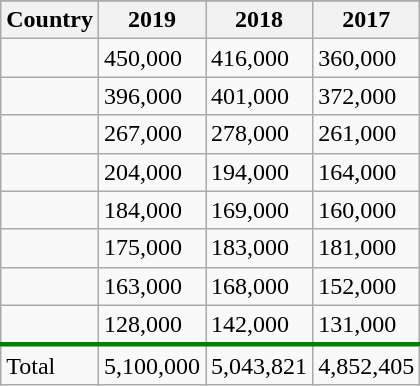<table class="wikitable sortable">
<tr>
</tr>
<tr>
<th style=background:>Country</th>
<th style=background:>2019</th>
<th style=background:>2018</th>
<th style=background:>2017</th>
</tr>
<tr>
<td></td>
<td>450,000</td>
<td>416,000</td>
<td>360,000</td>
</tr>
<tr>
<td></td>
<td>396,000</td>
<td>401,000</td>
<td>372,000</td>
</tr>
<tr>
<td></td>
<td>267,000</td>
<td>278,000</td>
<td>261,000</td>
</tr>
<tr>
<td></td>
<td>204,000</td>
<td>194,000</td>
<td>164,000</td>
</tr>
<tr>
<td></td>
<td>184,000</td>
<td>169,000</td>
<td>160,000</td>
</tr>
<tr>
<td></td>
<td>175,000</td>
<td>183,000</td>
<td>181,000</td>
</tr>
<tr>
<td></td>
<td>163,000</td>
<td>168,000</td>
<td>152,000</td>
</tr>
<tr>
<td></td>
<td>128,000</td>
<td>142,000</td>
<td>131,000</td>
</tr>
<tr style="border-top:3px solid green;">
<td>Total</td>
<td>5,100,000</td>
<td>5,043,821</td>
<td>4,852,405</td>
</tr>
</table>
